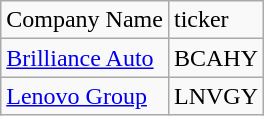<table class="wikitable sortable" border="1">
<tr>
<td>Company Name</td>
<td>ticker</td>
</tr>
<tr>
<td><a href='#'>Brilliance Auto</a></td>
<td>BCAHY</td>
</tr>
<tr>
<td><a href='#'>Lenovo Group</a></td>
<td>LNVGY</td>
</tr>
</table>
